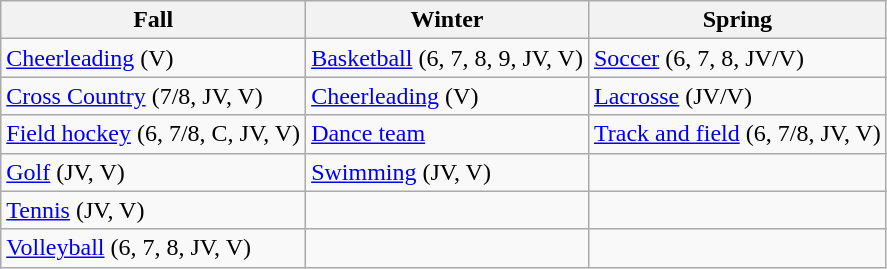<table class="wikitable">
<tr>
<th><strong>Fall</strong></th>
<th><strong>Winter</strong></th>
<th><strong>Spring</strong></th>
</tr>
<tr>
<td><a href='#'>Cheerleading</a> (V)</td>
<td><a href='#'>Basketball</a> (6, 7, 8, 9, JV, V)</td>
<td><a href='#'>Soccer</a> (6, 7, 8, JV/V)</td>
</tr>
<tr>
<td><a href='#'>Cross Country</a> (7/8, JV, V)</td>
<td><a href='#'>Cheerleading</a> (V)</td>
<td><a href='#'>Lacrosse</a> (JV/V)</td>
</tr>
<tr>
<td><a href='#'>Field hockey</a> (6, 7/8, C, JV, V)</td>
<td><a href='#'>Dance team</a></td>
<td><a href='#'>Track and field</a> (6, 7/8, JV, V)</td>
</tr>
<tr>
<td><a href='#'>Golf</a> (JV, V)</td>
<td><a href='#'>Swimming</a> (JV, V)</td>
<td></td>
</tr>
<tr>
<td><a href='#'>Tennis</a> (JV, V)</td>
<td></td>
<td></td>
</tr>
<tr>
<td><a href='#'>Volleyball</a> (6, 7, 8, JV, V)</td>
<td></td>
<td></td>
</tr>
</table>
